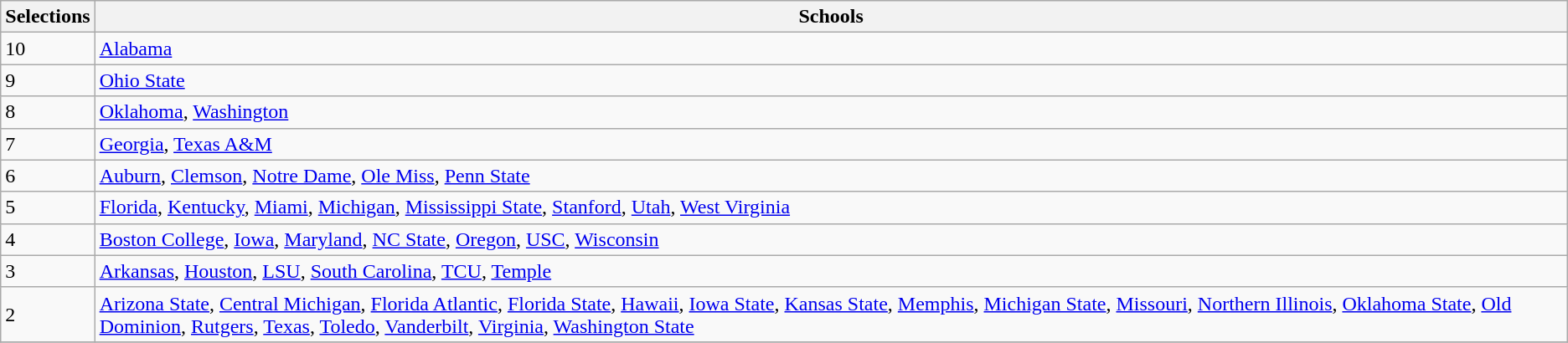<table class="wikitable sortable">
<tr>
<th>Selections</th>
<th class="unsortable">Schools</th>
</tr>
<tr>
<td>10</td>
<td><a href='#'>Alabama</a></td>
</tr>
<tr>
<td>9</td>
<td><a href='#'>Ohio State</a></td>
</tr>
<tr>
<td>8</td>
<td><a href='#'>Oklahoma</a>, <a href='#'>Washington</a></td>
</tr>
<tr>
<td>7</td>
<td><a href='#'>Georgia</a>, <a href='#'>Texas A&M</a></td>
</tr>
<tr>
<td>6</td>
<td><a href='#'>Auburn</a>, <a href='#'>Clemson</a>, <a href='#'>Notre Dame</a>, <a href='#'>Ole Miss</a>, <a href='#'>Penn State</a></td>
</tr>
<tr>
<td>5</td>
<td><a href='#'>Florida</a>, <a href='#'>Kentucky</a>, <a href='#'>Miami</a>, <a href='#'>Michigan</a>, <a href='#'>Mississippi State</a>, <a href='#'>Stanford</a>, <a href='#'>Utah</a>, <a href='#'>West Virginia</a></td>
</tr>
<tr>
<td>4</td>
<td><a href='#'>Boston College</a>, <a href='#'>Iowa</a>, <a href='#'>Maryland</a>, <a href='#'>NC State</a>, <a href='#'>Oregon</a>, <a href='#'>USC</a>, <a href='#'>Wisconsin</a></td>
</tr>
<tr>
<td>3</td>
<td><a href='#'>Arkansas</a>, <a href='#'>Houston</a>, <a href='#'>LSU</a>, <a href='#'>South Carolina</a>, <a href='#'>TCU</a>, <a href='#'>Temple</a></td>
</tr>
<tr>
<td>2</td>
<td><a href='#'>Arizona State</a>, <a href='#'>Central Michigan</a>, <a href='#'>Florida Atlantic</a>, <a href='#'>Florida State</a>, <a href='#'>Hawaii</a>, <a href='#'>Iowa State</a>, <a href='#'>Kansas State</a>, <a href='#'>Memphis</a>, <a href='#'>Michigan State</a>, <a href='#'>Missouri</a>, <a href='#'>Northern Illinois</a>, <a href='#'>Oklahoma State</a>, <a href='#'>Old Dominion</a>, <a href='#'>Rutgers</a>, <a href='#'>Texas</a>, <a href='#'>Toledo</a>, <a href='#'>Vanderbilt</a>, <a href='#'>Virginia</a>, <a href='#'>Washington State</a></td>
</tr>
<tr>
</tr>
</table>
